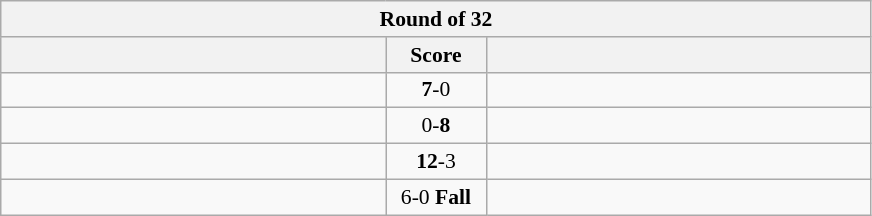<table class="wikitable" style="text-align: center; font-size:90% ">
<tr>
<th colspan=3>Round of 32</th>
</tr>
<tr>
<th align="right" width="250"></th>
<th width="60">Score</th>
<th align="left" width="250"></th>
</tr>
<tr>
<td align=left><strong></strong></td>
<td align=center><strong>7</strong>-0</td>
<td align=left></td>
</tr>
<tr>
<td align=left></td>
<td align=center>0-<strong>8</strong></td>
<td align=left><strong></strong></td>
</tr>
<tr>
<td align=left><strong></strong></td>
<td align=center><strong>12</strong>-3</td>
<td align=left></td>
</tr>
<tr>
<td align=left><strong></strong></td>
<td align=center>6-0 <strong>Fall</strong></td>
<td align=left></td>
</tr>
</table>
